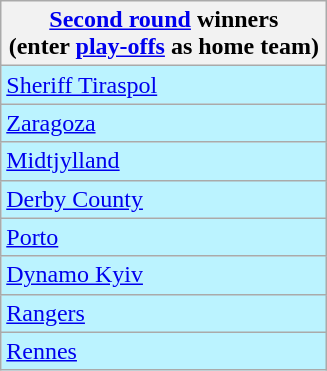<table class="wikitable">
<tr>
<th width=210><a href='#'>Second round</a> winners<br>(enter <a href='#'>play-offs</a> as home team)</th>
</tr>
<tr>
<td bgcolor=#BBF3FF> <a href='#'>Sheriff Tiraspol</a></td>
</tr>
<tr>
<td bgcolor=#BBF3FF> <a href='#'>Zaragoza</a></td>
</tr>
<tr>
<td bgcolor=#BBF3FF> <a href='#'>Midtjylland</a></td>
</tr>
<tr>
<td bgcolor=#BBF3FF> <a href='#'>Derby County</a></td>
</tr>
<tr>
<td bgcolor=#BBF3FF> <a href='#'>Porto</a></td>
</tr>
<tr>
<td bgcolor=#BBF3FF> <a href='#'>Dynamo Kyiv</a></td>
</tr>
<tr>
<td bgcolor=#BBF3FF> <a href='#'>Rangers</a></td>
</tr>
<tr>
<td bgcolor=#BBF3FF> <a href='#'>Rennes</a></td>
</tr>
</table>
